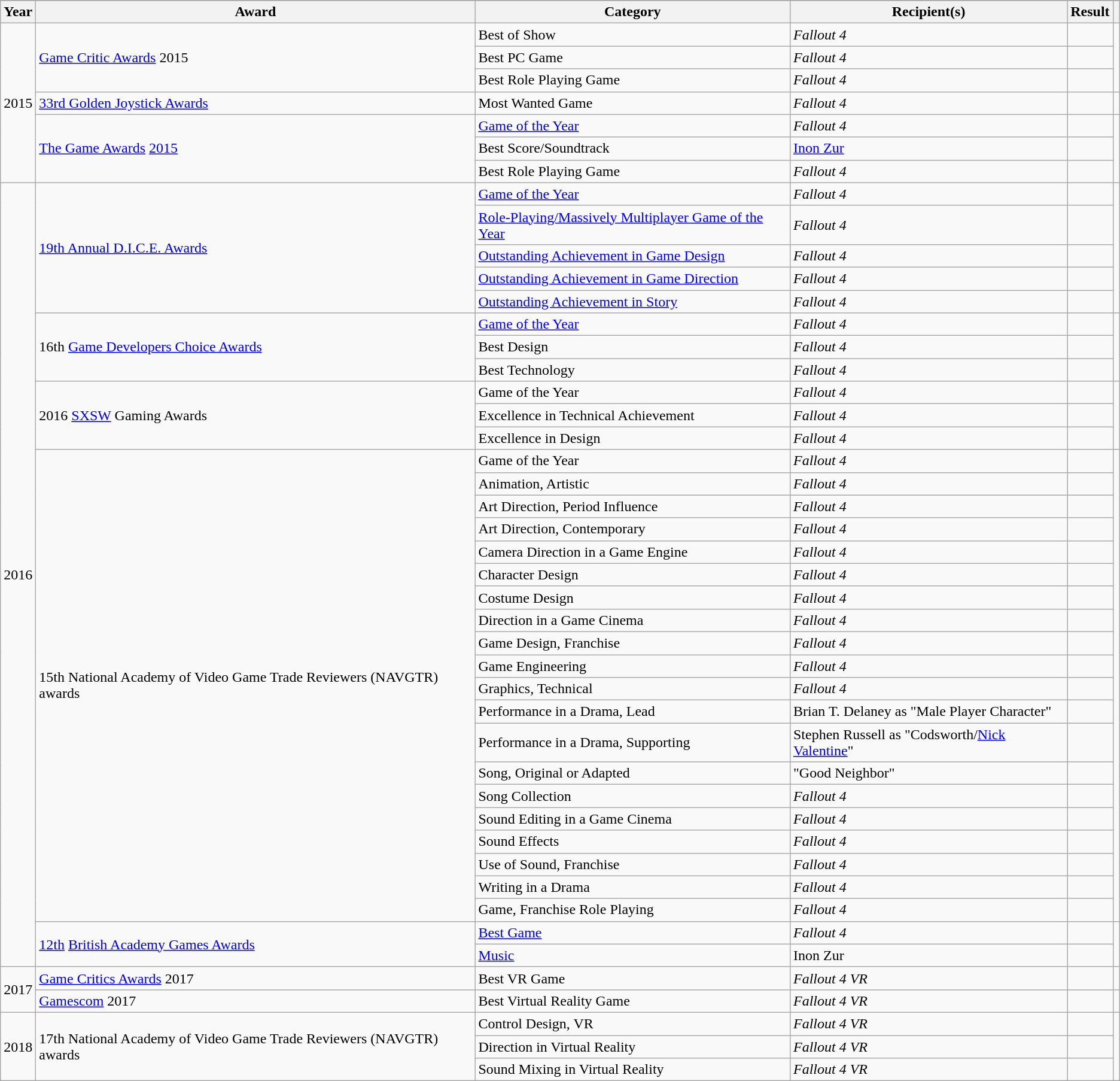<table class="wikitable">
<tr>
</tr>
<tr>
<th scope="col">Year</th>
<th scope="col">Award</th>
<th scope="col">Category</th>
<th scope="col">Recipient(s)</th>
<th scope="col">Result</th>
<th scope="col" class="unsortable"></th>
</tr>
<tr>
<td style="text-align:center;" rowspan="7">2015</td>
<td rowspan="3"><a href='#'>Game Critic Awards</a> 2015</td>
<td>Best of Show</td>
<td><em>Fallout 4</em></td>
<td></td>
<td rowspan="3" style="text-align:center;"></td>
</tr>
<tr>
<td>Best PC Game</td>
<td><em>Fallout 4</em></td>
<td></td>
</tr>
<tr>
<td>Best Role Playing Game</td>
<td><em>Fallout 4</em></td>
<td></td>
</tr>
<tr>
<td><a href='#'>33rd Golden Joystick Awards</a></td>
<td>Most Wanted Game</td>
<td><em>Fallout 4</em></td>
<td></td>
<td style="text-align:center;"></td>
</tr>
<tr>
<td rowspan="3"><a href='#'>The Game Awards</a> <a href='#'>2015</a></td>
<td><a href='#'>Game of the Year</a></td>
<td><em>Fallout 4</em></td>
<td></td>
<td rowspan="3" style="text-align:center;"></td>
</tr>
<tr>
<td>Best Score/Soundtrack</td>
<td><a href='#'>Inon Zur</a></td>
<td></td>
</tr>
<tr>
<td>Best Role Playing Game</td>
<td><em>Fallout 4</em></td>
<td></td>
</tr>
<tr>
<td style="text-align:center;" rowspan="33">2016</td>
<td rowspan="5"><a href='#'>19th Annual D.I.C.E. Awards</a></td>
<td><a href='#'>Game of the Year</a></td>
<td><em>Fallout 4</em></td>
<td></td>
<td rowspan="5" style="text-align:center;"></td>
</tr>
<tr>
<td><a href='#'>Role-Playing/Massively Multiplayer Game of the Year</a></td>
<td><em>Fallout 4</em></td>
<td></td>
</tr>
<tr>
<td><a href='#'>Outstanding Achievement in Game Design</a></td>
<td><em>Fallout 4</em></td>
<td></td>
</tr>
<tr>
<td><a href='#'>Outstanding Achievement in Game Direction</a></td>
<td><em>Fallout 4</em></td>
<td></td>
</tr>
<tr>
<td><a href='#'>Outstanding Achievement in Story</a></td>
<td><em>Fallout 4</em></td>
<td></td>
</tr>
<tr>
<td rowspan="3">16th <a href='#'>Game Developers Choice Awards</a></td>
<td><a href='#'>Game of the Year</a></td>
<td><em>Fallout 4</em></td>
<td></td>
<td rowspan="3" style="text-align:center;"></td>
</tr>
<tr>
<td>Best Design</td>
<td><em>Fallout 4</em></td>
<td></td>
</tr>
<tr>
<td>Best Technology</td>
<td><em>Fallout 4</em></td>
<td></td>
</tr>
<tr>
<td rowspan="3">2016 <a href='#'>SXSW</a> Gaming Awards</td>
<td>Game of the Year</td>
<td><em>Fallout 4</em></td>
<td></td>
<td rowspan="3" style="text-align:center;"></td>
</tr>
<tr>
<td>Excellence in Technical Achievement</td>
<td><em>Fallout 4</em></td>
<td></td>
</tr>
<tr>
<td>Excellence in Design</td>
<td><em>Fallout 4</em></td>
<td></td>
</tr>
<tr>
<td rowspan="20">15th National Academy of Video Game Trade Reviewers (NAVGTR) awards</td>
<td>Game of the Year</td>
<td><em>Fallout 4</em></td>
<td></td>
<td rowspan="20" style="text-align:center;"></td>
</tr>
<tr>
<td>Animation, Artistic</td>
<td><em>Fallout 4</em></td>
<td></td>
</tr>
<tr>
<td>Art Direction, Period Influence</td>
<td><em>Fallout 4</em></td>
<td></td>
</tr>
<tr>
<td>Art Direction, Contemporary</td>
<td><em>Fallout 4</em></td>
<td></td>
</tr>
<tr>
<td>Camera Direction in a Game Engine</td>
<td><em>Fallout 4</em></td>
<td></td>
</tr>
<tr>
<td>Character Design</td>
<td><em>Fallout 4</em></td>
<td></td>
</tr>
<tr>
<td>Costume Design</td>
<td><em>Fallout 4</em></td>
<td></td>
</tr>
<tr>
<td>Direction in a Game Cinema</td>
<td><em>Fallout 4</em></td>
<td></td>
</tr>
<tr>
<td>Game Design, Franchise</td>
<td><em>Fallout 4</em></td>
<td></td>
</tr>
<tr>
<td>Game Engineering</td>
<td><em>Fallout 4</em></td>
<td></td>
</tr>
<tr>
<td>Graphics, Technical</td>
<td><em>Fallout 4</em></td>
<td></td>
</tr>
<tr>
<td>Performance in a Drama, Lead</td>
<td>Brian T. Delaney as "Male Player Character"</td>
<td></td>
</tr>
<tr>
<td>Performance in a Drama, Supporting</td>
<td>Stephen Russell as "Codsworth/<a href='#'>Nick Valentine</a>"</td>
<td></td>
</tr>
<tr>
<td>Song, Original or Adapted</td>
<td>"Good Neighbor"</td>
<td></td>
</tr>
<tr>
<td>Song Collection</td>
<td><em>Fallout 4</em></td>
<td></td>
</tr>
<tr>
<td>Sound Editing in a Game Cinema</td>
<td><em>Fallout 4</em></td>
<td></td>
</tr>
<tr>
<td>Sound Effects</td>
<td><em>Fallout 4</em></td>
<td></td>
</tr>
<tr>
<td>Use of Sound, Franchise</td>
<td><em>Fallout 4</em></td>
<td></td>
</tr>
<tr>
<td>Writing in a Drama</td>
<td><em>Fallout 4</em></td>
<td></td>
</tr>
<tr>
<td>Game, Franchise Role Playing</td>
<td><em>Fallout 4</em></td>
<td></td>
</tr>
<tr>
<td rowspan="2"><a href='#'>12th</a> <a href='#'>British Academy Games Awards</a></td>
<td><a href='#'>Best Game</a></td>
<td><em>Fallout 4</em></td>
<td></td>
<td rowspan="2" style="text-align:center;"></td>
</tr>
<tr>
<td><a href='#'>Music</a></td>
<td>Inon Zur</td>
<td></td>
</tr>
<tr>
<td style="text-align:center;" rowspan="2">2017</td>
<td><a href='#'>Game Critics Awards</a> 2017</td>
<td>Best VR Game</td>
<td><em>Fallout 4 VR</em></td>
<td></td>
<td style="text-align:center;"></td>
</tr>
<tr>
<td><a href='#'>Gamescom</a> 2017</td>
<td>Best Virtual Reality Game</td>
<td><em>Fallout 4 VR</em></td>
<td></td>
<td style="text-align:center;"></td>
</tr>
<tr>
<td style="text-align:center;" rowspan="3">2018</td>
<td rowspan="3">17th National Academy of Video Game Trade Reviewers (NAVGTR) awards</td>
<td>Control Design, VR</td>
<td><em>Fallout 4 VR</em></td>
<td></td>
<td rowspan="3" style="text-align:center;"></td>
</tr>
<tr>
<td>Direction in Virtual Reality</td>
<td><em>Fallout 4 VR</em></td>
<td></td>
</tr>
<tr>
<td>Sound Mixing in Virtual Reality</td>
<td><em>Fallout 4 VR</em></td>
<td></td>
</tr>
</table>
